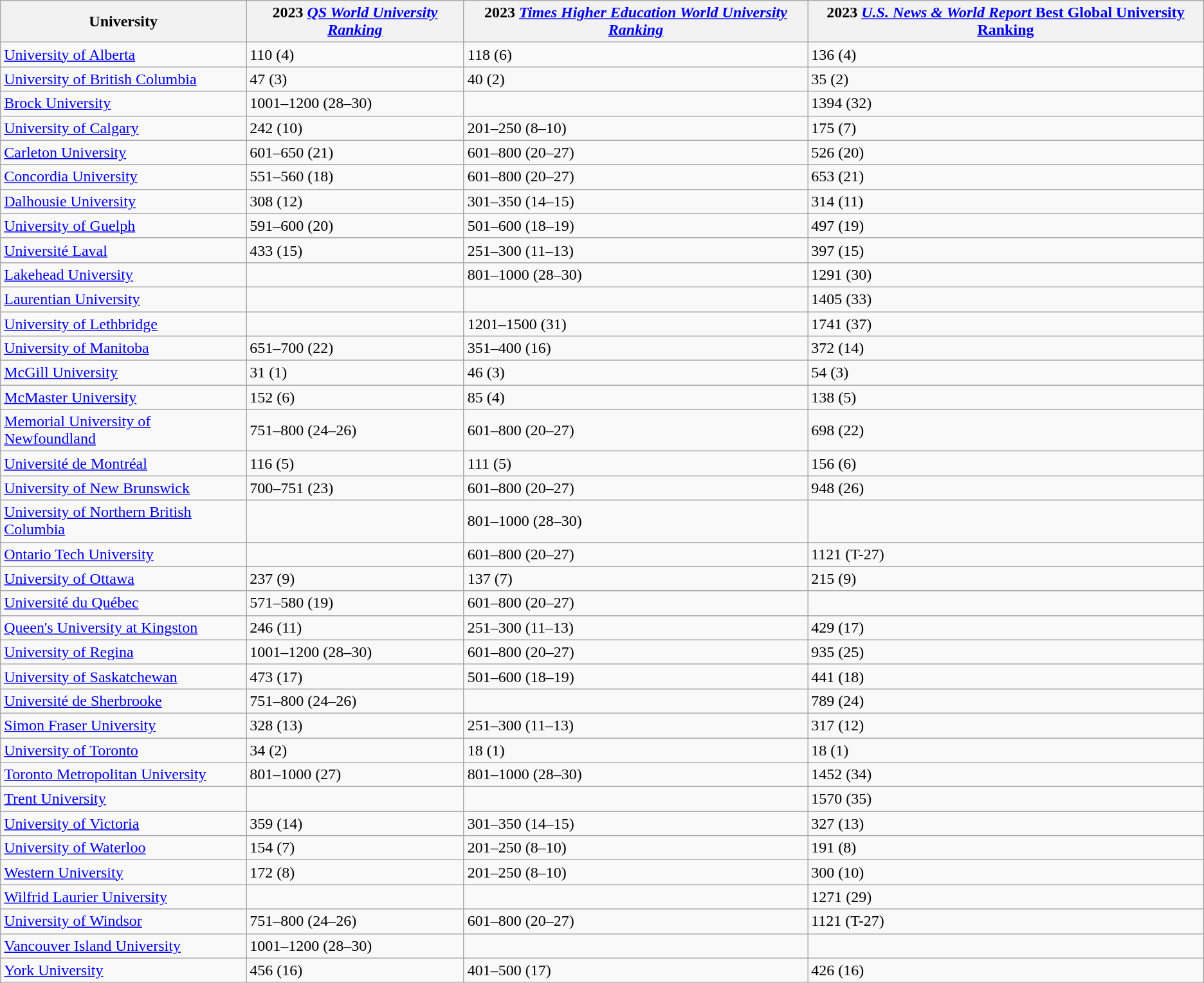<table class="wikitable sortable">
<tr>
<th>University</th>
<th data-sort-type="number">2023 <em><a href='#'>QS World University Ranking</a></em></th>
<th data-sort-type="number">2023 <em><a href='#'>Times Higher Education World University Ranking</a></em></th>
<th data-sort-type="number">2023 <a href='#'><em>U.S. News & World Report</em> Best Global University Ranking</a></th>
</tr>
<tr>
<td><a href='#'>University of Alberta</a></td>
<td>110 (4)</td>
<td>118 (6)</td>
<td>136 (4)</td>
</tr>
<tr>
<td><a href='#'>University of British Columbia</a></td>
<td>47 (3)</td>
<td>40 (2)</td>
<td>35 (2)</td>
</tr>
<tr>
<td><a href='#'>Brock University</a></td>
<td>1001–1200 (28–30)</td>
<td></td>
<td>1394 (32)</td>
</tr>
<tr>
<td><a href='#'>University of Calgary</a></td>
<td>242 (10)</td>
<td>201–250 (8–10)</td>
<td>175 (7)</td>
</tr>
<tr>
<td><a href='#'>Carleton University</a></td>
<td>601–650 (21)</td>
<td>601–800 (20–27)</td>
<td>526 (20)</td>
</tr>
<tr>
<td><a href='#'>Concordia University</a></td>
<td>551–560 (18)</td>
<td>601–800 (20–27)</td>
<td>653 (21)</td>
</tr>
<tr>
<td><a href='#'>Dalhousie University</a></td>
<td>308 (12)</td>
<td>301–350 (14–15)</td>
<td>314 (11)</td>
</tr>
<tr>
<td><a href='#'>University of Guelph</a></td>
<td>591–600 (20)</td>
<td>501–600 (18–19)</td>
<td>497 (19)</td>
</tr>
<tr>
<td><a href='#'>Université Laval</a></td>
<td>433 (15)</td>
<td>251–300 (11–13)</td>
<td>397 (15)</td>
</tr>
<tr>
<td><a href='#'>Lakehead University</a></td>
<td></td>
<td>801–1000 (28–30)</td>
<td>1291 (30)</td>
</tr>
<tr>
<td><a href='#'>Laurentian University</a></td>
<td></td>
<td></td>
<td>1405 (33)</td>
</tr>
<tr>
<td><a href='#'>University of Lethbridge</a></td>
<td></td>
<td>1201–1500 (31)</td>
<td>1741 (37)</td>
</tr>
<tr>
<td><a href='#'>University of Manitoba</a></td>
<td>651–700 (22)</td>
<td>351–400 (16)</td>
<td>372 (14)</td>
</tr>
<tr>
<td><a href='#'>McGill University</a></td>
<td>31 (1)</td>
<td>46 (3)</td>
<td>54 (3)</td>
</tr>
<tr>
<td><a href='#'>McMaster University</a></td>
<td>152 (6)</td>
<td>85 (4)</td>
<td>138 (5)</td>
</tr>
<tr>
<td><a href='#'>Memorial University of Newfoundland</a></td>
<td>751–800 (24–26)</td>
<td>601–800 (20–27)</td>
<td>698 (22)</td>
</tr>
<tr>
<td><a href='#'>Université de Montréal</a></td>
<td>116 (5)</td>
<td>111 (5)</td>
<td>156 (6)</td>
</tr>
<tr>
<td><a href='#'>University of New Brunswick</a></td>
<td>700–751 (23)</td>
<td>601–800 (20–27)</td>
<td>948 (26)</td>
</tr>
<tr>
<td><a href='#'>University of Northern British Columbia</a></td>
<td></td>
<td>801–1000 (28–30)</td>
<td></td>
</tr>
<tr>
<td><a href='#'>Ontario Tech University</a></td>
<td></td>
<td>601–800 (20–27)</td>
<td>1121 (T-27)</td>
</tr>
<tr>
<td><a href='#'>University of Ottawa</a></td>
<td>237 (9)</td>
<td>137 (7)</td>
<td>215 (9)</td>
</tr>
<tr>
<td><a href='#'>Université du Québec</a></td>
<td>571–580 (19)</td>
<td>601–800 (20–27)</td>
<td></td>
</tr>
<tr>
<td><a href='#'>Queen's University at Kingston</a></td>
<td>246 (11)</td>
<td>251–300 (11–13)</td>
<td>429 (17)</td>
</tr>
<tr>
<td><a href='#'>University of Regina</a></td>
<td>1001–1200 (28–30)</td>
<td>601–800 (20–27)</td>
<td>935 (25)</td>
</tr>
<tr>
<td><a href='#'>University of Saskatchewan</a></td>
<td>473 (17)</td>
<td>501–600 (18–19)</td>
<td>441 (18)</td>
</tr>
<tr>
<td><a href='#'>Université de Sherbrooke</a></td>
<td>751–800 (24–26)</td>
<td></td>
<td>789 (24)</td>
</tr>
<tr>
<td><a href='#'>Simon Fraser University</a></td>
<td>328 (13)</td>
<td>251–300 (11–13)</td>
<td>317 (12)</td>
</tr>
<tr>
<td><a href='#'>University of Toronto</a></td>
<td>34 (2)</td>
<td>18 (1)</td>
<td>18 (1)</td>
</tr>
<tr>
<td><a href='#'>Toronto Metropolitan University</a></td>
<td>801–1000 (27)</td>
<td>801–1000 (28–30)</td>
<td>1452 (34)</td>
</tr>
<tr>
<td><a href='#'>Trent University</a></td>
<td></td>
<td></td>
<td>1570 (35)</td>
</tr>
<tr>
<td><a href='#'>University of Victoria</a></td>
<td>359 (14)</td>
<td>301–350 (14–15)</td>
<td>327 (13)</td>
</tr>
<tr>
<td><a href='#'>University of Waterloo</a></td>
<td>154 (7)</td>
<td>201–250 (8–10)</td>
<td>191 (8)</td>
</tr>
<tr>
<td><a href='#'>Western University</a></td>
<td>172 (8)</td>
<td>201–250 (8–10)</td>
<td>300 (10)</td>
</tr>
<tr>
<td><a href='#'>Wilfrid Laurier University</a></td>
<td></td>
<td></td>
<td>1271 (29)</td>
</tr>
<tr>
<td><a href='#'>University of Windsor</a></td>
<td>751–800 (24–26)</td>
<td>601–800 (20–27)</td>
<td>1121 (T-27)</td>
</tr>
<tr>
<td><a href='#'>Vancouver Island University</a></td>
<td>1001–1200 (28–30)</td>
<td></td>
<td></td>
</tr>
<tr>
<td><a href='#'>York University</a></td>
<td>456 (16)</td>
<td>401–500 (17)</td>
<td>426 (16)</td>
</tr>
</table>
